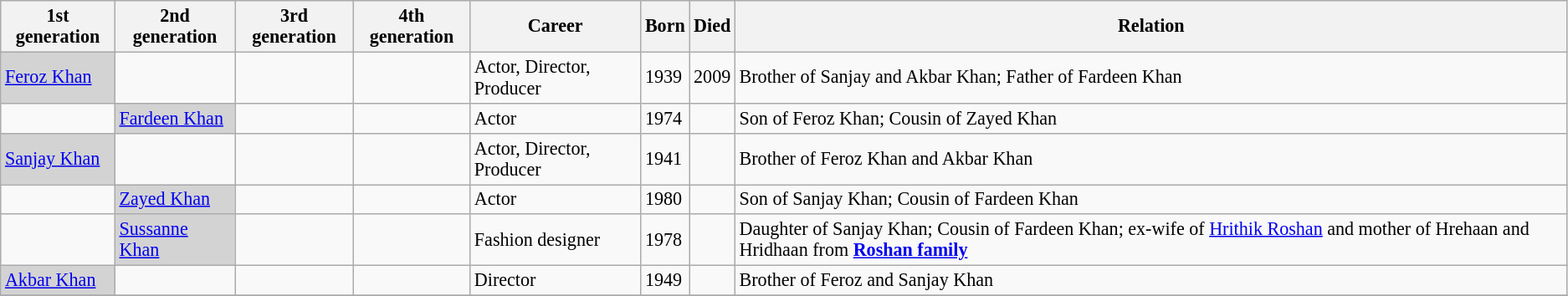<table class="wikitable sortable"  style="font-size:92%">
<tr>
<th>1st generation</th>
<th>2nd generation</th>
<th>3rd generation</th>
<th>4th generation</th>
<th>Career</th>
<th>Born</th>
<th>Died</th>
<th>Relation</th>
</tr>
<tr>
<td style="background: #D3D3D3;"><a href='#'>Feroz Khan</a></td>
<td></td>
<td></td>
<td></td>
<td>Actor, Director, Producer</td>
<td>1939</td>
<td>2009</td>
<td>Brother of Sanjay and Akbar Khan; Father of Fardeen Khan</td>
</tr>
<tr>
<td></td>
<td style="background: #D3D3D3;"><a href='#'>Fardeen Khan</a></td>
<td></td>
<td></td>
<td>Actor</td>
<td>1974</td>
<td></td>
<td>Son of Feroz Khan; Cousin of Zayed Khan</td>
</tr>
<tr>
<td style="background: #D3D3D3;"><a href='#'>Sanjay Khan</a></td>
<td></td>
<td></td>
<td></td>
<td>Actor, Director, Producer</td>
<td>1941</td>
<td></td>
<td>Brother of Feroz Khan and Akbar Khan</td>
</tr>
<tr>
<td></td>
<td style="background: #D3D3D3;"><a href='#'>Zayed Khan</a></td>
<td></td>
<td></td>
<td>Actor</td>
<td>1980</td>
<td></td>
<td>Son of Sanjay Khan; Cousin of Fardeen Khan</td>
</tr>
<tr>
<td></td>
<td style="background: #D3D3D3;"><a href='#'>Sussanne Khan</a></td>
<td></td>
<td></td>
<td>Fashion designer</td>
<td>1978</td>
<td></td>
<td>Daughter of Sanjay Khan; Cousin of Fardeen Khan; ex-wife of <a href='#'>Hrithik Roshan</a> and mother of Hrehaan and Hridhaan from <strong><a href='#'>Roshan family</a></strong></td>
</tr>
<tr>
<td style="background: #D3D3D3;"><a href='#'>Akbar Khan</a></td>
<td></td>
<td></td>
<td></td>
<td>Director</td>
<td>1949</td>
<td></td>
<td>Brother of Feroz and Sanjay Khan</td>
</tr>
<tr>
</tr>
</table>
